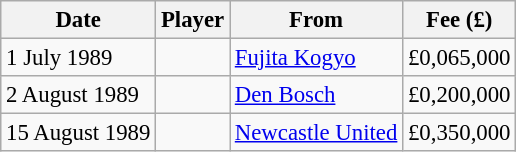<table class="wikitable sortable" style="font-size:95%">
<tr>
<th>Date</th>
<th>Player</th>
<th>From</th>
<th>Fee (£)</th>
</tr>
<tr>
<td>1 July 1989</td>
<td> </td>
<td><a href='#'>Fujita Kogyo</a></td>
<td>£0,065,000</td>
</tr>
<tr>
<td>2 August 1989</td>
<td> </td>
<td><a href='#'>Den Bosch</a></td>
<td>£0,200,000</td>
</tr>
<tr>
<td>15 August 1989</td>
<td> </td>
<td><a href='#'>Newcastle United</a></td>
<td>£0,350,000</td>
</tr>
</table>
